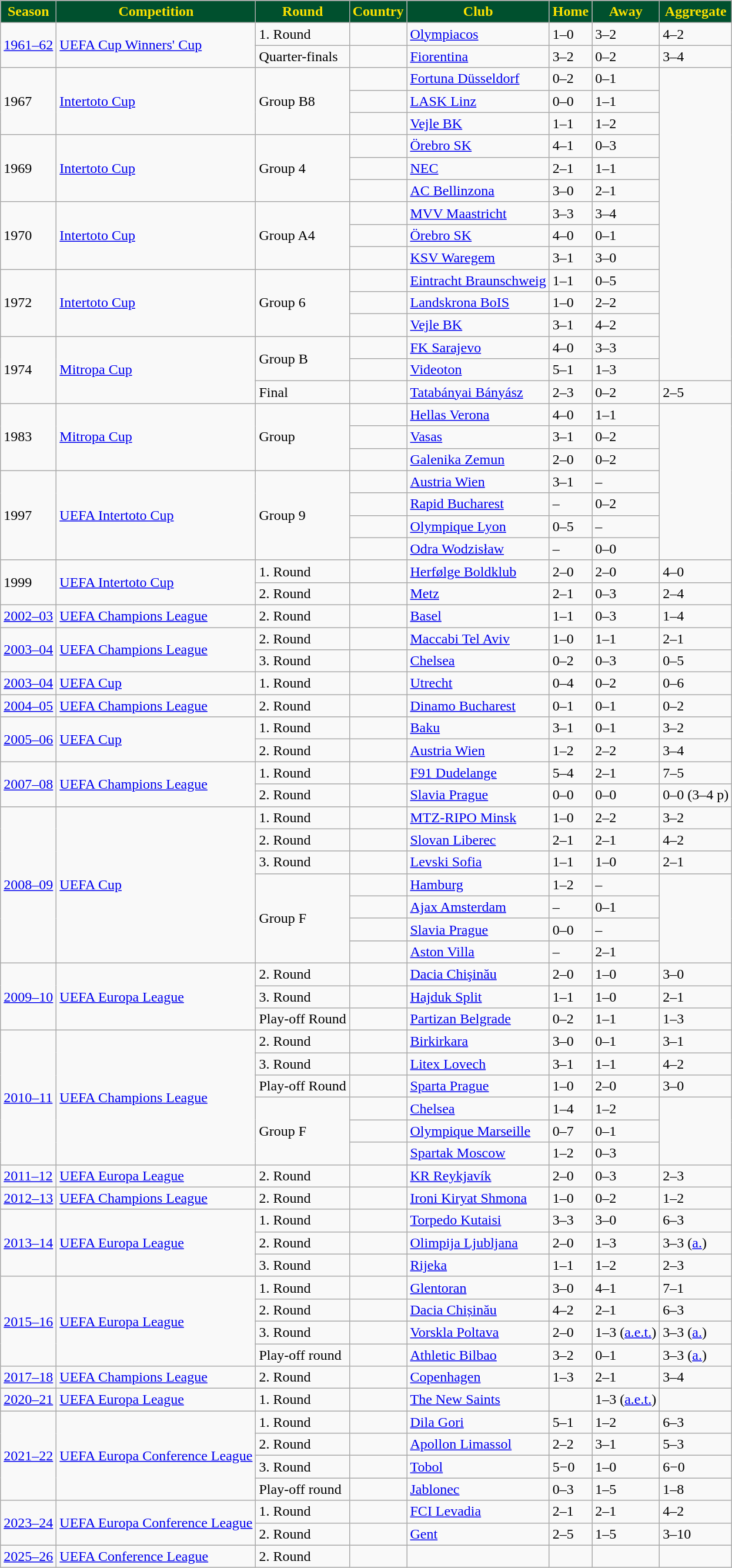<table class="wikitable">
<tr>
<th style="color:#FBE100; background:#00502E;">Season</th>
<th style="color:#FBE100; background:#00502E;">Competition</th>
<th style="color:#FBE100; background:#00502E;">Round</th>
<th style="color:#FBE100; background:#00502E;">Country</th>
<th style="color:#FBE100; background:#00502E;">Club</th>
<th style="color:#FBE100; background:#00502E;">Home</th>
<th style="color:#FBE100; background:#00502E;">Away</th>
<th style="color:#FBE100; background:#00502E;">Aggregate</th>
</tr>
<tr>
<td rowspan="2"><a href='#'>1961–62</a></td>
<td rowspan="2"><a href='#'>UEFA Cup Winners' Cup</a></td>
<td>1. Round</td>
<td></td>
<td><a href='#'>Olympiacos</a></td>
<td>1–0</td>
<td>3–2</td>
<td>4–2</td>
</tr>
<tr>
<td>Quarter-finals</td>
<td></td>
<td><a href='#'>Fiorentina</a></td>
<td>3–2</td>
<td>0–2</td>
<td>3–4</td>
</tr>
<tr>
<td rowspan="3">1967</td>
<td rowspan="3"><a href='#'>Intertoto Cup</a></td>
<td rowspan="3">Group B8</td>
<td></td>
<td><a href='#'>Fortuna Düsseldorf</a></td>
<td>0–2</td>
<td>0–1</td>
</tr>
<tr>
<td></td>
<td><a href='#'>LASK Linz</a></td>
<td>0–0</td>
<td>1–1</td>
</tr>
<tr>
<td></td>
<td><a href='#'>Vejle BK</a></td>
<td>1–1</td>
<td>1–2</td>
</tr>
<tr>
<td rowspan="3">1969</td>
<td rowspan="3"><a href='#'>Intertoto Cup</a></td>
<td rowspan="3">Group 4</td>
<td></td>
<td><a href='#'>Örebro SK</a></td>
<td>4–1</td>
<td>0–3</td>
</tr>
<tr>
<td></td>
<td><a href='#'>NEC</a></td>
<td>2–1</td>
<td>1–1</td>
</tr>
<tr>
<td></td>
<td><a href='#'>AC Bellinzona</a></td>
<td>3–0</td>
<td>2–1</td>
</tr>
<tr>
<td rowspan="3">1970</td>
<td rowspan="3"><a href='#'>Intertoto Cup</a></td>
<td rowspan="3">Group A4</td>
<td></td>
<td><a href='#'>MVV Maastricht</a></td>
<td>3–3</td>
<td>3–4</td>
</tr>
<tr>
<td></td>
<td><a href='#'>Örebro SK</a></td>
<td>4–0</td>
<td>0–1</td>
</tr>
<tr>
<td></td>
<td><a href='#'>KSV Waregem</a></td>
<td>3–1</td>
<td>3–0</td>
</tr>
<tr>
<td rowspan="3">1972</td>
<td rowspan="3"><a href='#'>Intertoto Cup</a></td>
<td rowspan="3">Group 6</td>
<td></td>
<td><a href='#'>Eintracht Braunschweig</a></td>
<td>1–1</td>
<td>0–5</td>
</tr>
<tr>
<td></td>
<td><a href='#'>Landskrona BoIS</a></td>
<td>1–0</td>
<td>2–2</td>
</tr>
<tr>
<td></td>
<td><a href='#'>Vejle BK</a></td>
<td>3–1</td>
<td>4–2</td>
</tr>
<tr>
<td rowspan="3">1974</td>
<td rowspan="3"><a href='#'>Mitropa Cup</a></td>
<td rowspan="2">Group B</td>
<td></td>
<td><a href='#'>FK Sarajevo</a></td>
<td>4–0</td>
<td>3–3</td>
</tr>
<tr>
<td></td>
<td><a href='#'>Videoton</a></td>
<td>5–1</td>
<td>1–3</td>
</tr>
<tr>
<td>Final</td>
<td></td>
<td><a href='#'>Tatabányai Bányász</a></td>
<td>2–3</td>
<td>0–2</td>
<td>2–5</td>
</tr>
<tr>
<td rowspan="3">1983</td>
<td rowspan="3"><a href='#'>Mitropa Cup</a></td>
<td rowspan="3">Group</td>
<td></td>
<td><a href='#'>Hellas Verona</a></td>
<td>4–0</td>
<td>1–1</td>
</tr>
<tr>
<td></td>
<td><a href='#'>Vasas</a></td>
<td>3–1</td>
<td>0–2</td>
</tr>
<tr>
<td></td>
<td><a href='#'>Galenika Zemun</a></td>
<td>2–0</td>
<td>0–2</td>
</tr>
<tr>
<td rowspan="4">1997</td>
<td rowspan="4"><a href='#'>UEFA Intertoto Cup</a></td>
<td rowspan="4">Group 9</td>
<td></td>
<td><a href='#'>Austria Wien</a></td>
<td>3–1</td>
<td>–</td>
</tr>
<tr>
<td></td>
<td><a href='#'>Rapid Bucharest</a></td>
<td>–</td>
<td>0–2</td>
</tr>
<tr>
<td></td>
<td><a href='#'>Olympique Lyon</a></td>
<td>0–5</td>
<td>–</td>
</tr>
<tr>
<td></td>
<td><a href='#'>Odra Wodzisław</a></td>
<td>–</td>
<td>0–0</td>
</tr>
<tr>
<td rowspan="2">1999</td>
<td rowspan="2"><a href='#'>UEFA Intertoto Cup</a></td>
<td>1. Round</td>
<td></td>
<td><a href='#'>Herfølge Boldklub</a></td>
<td>2–0</td>
<td>2–0</td>
<td>4–0</td>
</tr>
<tr>
<td>2. Round</td>
<td></td>
<td><a href='#'>Metz</a></td>
<td>2–1</td>
<td>0–3</td>
<td>2–4</td>
</tr>
<tr>
<td><a href='#'>2002–03</a></td>
<td><a href='#'>UEFA Champions League</a></td>
<td>2. Round</td>
<td></td>
<td><a href='#'>Basel</a></td>
<td>1–1</td>
<td>0–3</td>
<td>1–4</td>
</tr>
<tr>
<td rowspan="2"><a href='#'>2003–04</a></td>
<td rowspan="2"><a href='#'>UEFA Champions League</a></td>
<td>2. Round</td>
<td></td>
<td><a href='#'>Maccabi Tel Aviv</a></td>
<td>1–0</td>
<td>1–1</td>
<td>2–1</td>
</tr>
<tr>
<td>3. Round</td>
<td></td>
<td><a href='#'>Chelsea</a></td>
<td>0–2</td>
<td>0–3</td>
<td>0–5</td>
</tr>
<tr>
<td><a href='#'>2003–04</a></td>
<td><a href='#'>UEFA Cup</a></td>
<td>1. Round</td>
<td></td>
<td><a href='#'>Utrecht</a></td>
<td>0–4</td>
<td>0–2</td>
<td>0–6</td>
</tr>
<tr>
<td><a href='#'>2004–05</a></td>
<td><a href='#'>UEFA Champions League</a></td>
<td>2. Round</td>
<td></td>
<td><a href='#'>Dinamo Bucharest</a></td>
<td>0–1</td>
<td>0–1</td>
<td>0–2</td>
</tr>
<tr>
<td rowspan="2"><a href='#'>2005–06</a></td>
<td rowspan="2"><a href='#'>UEFA Cup</a></td>
<td>1. Round</td>
<td></td>
<td><a href='#'>Baku</a></td>
<td>3–1</td>
<td>0–1</td>
<td>3–2</td>
</tr>
<tr>
<td>2. Round</td>
<td></td>
<td><a href='#'>Austria Wien</a></td>
<td>1–2</td>
<td>2–2</td>
<td>3–4</td>
</tr>
<tr>
<td rowspan="2"><a href='#'>2007–08</a></td>
<td rowspan="2"><a href='#'>UEFA Champions League</a></td>
<td>1. Round</td>
<td></td>
<td><a href='#'>F91 Dudelange</a></td>
<td>5–4</td>
<td>2–1</td>
<td>7–5</td>
</tr>
<tr>
<td>2. Round</td>
<td></td>
<td><a href='#'>Slavia Prague</a></td>
<td>0–0</td>
<td>0–0</td>
<td>0–0 (3–4 p)</td>
</tr>
<tr>
<td rowspan="7"><a href='#'>2008–09</a></td>
<td rowspan="7"><a href='#'>UEFA Cup</a></td>
<td>1. Round</td>
<td></td>
<td><a href='#'>MTZ-RIPO Minsk</a></td>
<td>1–0</td>
<td>2–2</td>
<td>3–2</td>
</tr>
<tr>
<td>2. Round</td>
<td></td>
<td><a href='#'>Slovan Liberec</a></td>
<td>2–1</td>
<td>2–1</td>
<td>4–2</td>
</tr>
<tr>
<td>3. Round</td>
<td></td>
<td><a href='#'>Levski Sofia</a></td>
<td>1–1</td>
<td>1–0</td>
<td>2–1</td>
</tr>
<tr>
<td rowspan="4">Group F</td>
<td></td>
<td><a href='#'>Hamburg</a></td>
<td>1–2</td>
<td>–</td>
</tr>
<tr>
<td></td>
<td><a href='#'>Ajax Amsterdam</a></td>
<td>–</td>
<td>0–1</td>
</tr>
<tr>
<td></td>
<td><a href='#'>Slavia Prague</a></td>
<td>0–0</td>
<td>–</td>
</tr>
<tr>
<td></td>
<td><a href='#'>Aston Villa</a></td>
<td>–</td>
<td>2–1</td>
</tr>
<tr>
<td rowspan="3"><a href='#'>2009–10</a></td>
<td rowspan="3"><a href='#'>UEFA Europa League</a></td>
<td>2. Round</td>
<td></td>
<td><a href='#'>Dacia Chişinău</a></td>
<td>2–0</td>
<td>1–0</td>
<td>3–0</td>
</tr>
<tr>
<td>3. Round</td>
<td></td>
<td><a href='#'>Hajduk Split</a></td>
<td>1–1</td>
<td>1–0</td>
<td>2–1</td>
</tr>
<tr>
<td>Play-off Round</td>
<td></td>
<td><a href='#'>Partizan Belgrade</a></td>
<td>0–2</td>
<td>1–1</td>
<td>1–3</td>
</tr>
<tr>
<td rowspan="6"><a href='#'>2010–11</a></td>
<td rowspan="6"><a href='#'>UEFA Champions League</a></td>
<td>2. Round</td>
<td></td>
<td><a href='#'>Birkirkara</a></td>
<td>3–0</td>
<td>0–1</td>
<td>3–1</td>
</tr>
<tr>
<td>3. Round</td>
<td></td>
<td><a href='#'>Litex Lovech</a></td>
<td>3–1</td>
<td>1–1</td>
<td>4–2</td>
</tr>
<tr>
<td>Play-off Round</td>
<td></td>
<td><a href='#'>Sparta Prague</a></td>
<td>1–0</td>
<td>2–0</td>
<td>3–0</td>
</tr>
<tr>
<td rowspan="3">Group F</td>
<td></td>
<td><a href='#'>Chelsea</a></td>
<td>1–4</td>
<td>1–2</td>
</tr>
<tr>
<td></td>
<td><a href='#'>Olympique Marseille</a></td>
<td>0–7</td>
<td>0–1</td>
</tr>
<tr>
<td></td>
<td><a href='#'>Spartak Moscow</a></td>
<td>1–2</td>
<td>0–3</td>
</tr>
<tr>
<td rowspan="1"><a href='#'>2011–12</a></td>
<td rowspan="1"><a href='#'>UEFA Europa League</a></td>
<td>2. Round</td>
<td></td>
<td><a href='#'>KR Reykjavík</a></td>
<td>2–0</td>
<td>0–3</td>
<td>2–3</td>
</tr>
<tr>
<td rowspan="1"><a href='#'>2012–13</a></td>
<td rowspan="1"><a href='#'>UEFA Champions League</a></td>
<td>2. Round</td>
<td></td>
<td><a href='#'>Ironi Kiryat Shmona</a></td>
<td>1–0</td>
<td>0–2</td>
<td>1–2</td>
</tr>
<tr>
<td rowspan="3"><a href='#'>2013–14</a></td>
<td rowspan="3"><a href='#'>UEFA Europa League</a></td>
<td>1. Round</td>
<td></td>
<td><a href='#'>Torpedo Kutaisi</a></td>
<td>3–3</td>
<td>3–0</td>
<td>6–3</td>
</tr>
<tr>
<td>2. Round</td>
<td></td>
<td><a href='#'>Olimpija Ljubljana</a></td>
<td>2–0</td>
<td>1–3</td>
<td>3–3 (<a href='#'>a.</a>)</td>
</tr>
<tr>
<td>3. Round</td>
<td></td>
<td><a href='#'>Rijeka</a></td>
<td>1–1</td>
<td>1–2</td>
<td>2–3</td>
</tr>
<tr>
<td rowspan="4"><a href='#'>2015–16</a></td>
<td rowspan="4"><a href='#'>UEFA Europa League</a></td>
<td>1. Round</td>
<td></td>
<td><a href='#'>Glentoran</a></td>
<td>3–0</td>
<td>4–1</td>
<td>7–1</td>
</tr>
<tr>
<td>2. Round</td>
<td></td>
<td><a href='#'>Dacia Chișinău</a></td>
<td>4–2</td>
<td>2–1</td>
<td>6–3</td>
</tr>
<tr>
<td>3. Round</td>
<td></td>
<td><a href='#'>Vorskla Poltava</a></td>
<td>2–0</td>
<td>1–3 (<a href='#'>a.e.t.</a>)</td>
<td>3–3 (<a href='#'>a.</a>)</td>
</tr>
<tr>
<td>Play-off round</td>
<td></td>
<td><a href='#'>Athletic Bilbao</a></td>
<td>3–2</td>
<td>0–1</td>
<td>3–3 (<a href='#'>a.</a>)</td>
</tr>
<tr>
<td><a href='#'>2017–18</a></td>
<td><a href='#'>UEFA Champions League</a></td>
<td>2. Round</td>
<td></td>
<td><a href='#'>Copenhagen</a></td>
<td>1–3</td>
<td>2–1</td>
<td>3–4</td>
</tr>
<tr>
<td><a href='#'>2020–21</a></td>
<td><a href='#'>UEFA Europa League</a></td>
<td>1. Round</td>
<td></td>
<td><a href='#'>The New Saints</a></td>
<td></td>
<td>1–3 (<a href='#'>a.e.t.</a>)</td>
<td></td>
</tr>
<tr>
<td rowspan="4"><a href='#'>2021–22</a></td>
<td rowspan="4"><a href='#'>UEFA Europa Conference League</a></td>
<td>1. Round</td>
<td></td>
<td><a href='#'>Dila Gori</a></td>
<td>5–1</td>
<td>1–2</td>
<td>6–3</td>
</tr>
<tr>
<td>2. Round</td>
<td></td>
<td><a href='#'>Apollon Limassol</a></td>
<td>2–2</td>
<td>3–1</td>
<td>5–3</td>
</tr>
<tr>
<td>3. Round</td>
<td></td>
<td><a href='#'>Tobol</a></td>
<td>5−0</td>
<td>1–0</td>
<td>6−0</td>
</tr>
<tr>
<td>Play-off round</td>
<td></td>
<td><a href='#'>Jablonec</a></td>
<td>0–3</td>
<td>1–5</td>
<td>1–8</td>
</tr>
<tr>
<td rowspan="2"><a href='#'>2023–24</a></td>
<td rowspan="2"><a href='#'>UEFA Europa Conference League</a></td>
<td>1. Round</td>
<td></td>
<td><a href='#'>FCI Levadia</a></td>
<td>2–1</td>
<td>2–1</td>
<td>4–2</td>
</tr>
<tr>
<td>2. Round</td>
<td></td>
<td><a href='#'>Gent</a></td>
<td>2–5</td>
<td>1–5</td>
<td>3–10</td>
</tr>
<tr>
<td><a href='#'>2025–26</a></td>
<td><a href='#'>UEFA Conference League</a></td>
<td>2. Round</td>
<td></td>
<td></td>
<td></td>
<td></td>
<td></td>
</tr>
</table>
